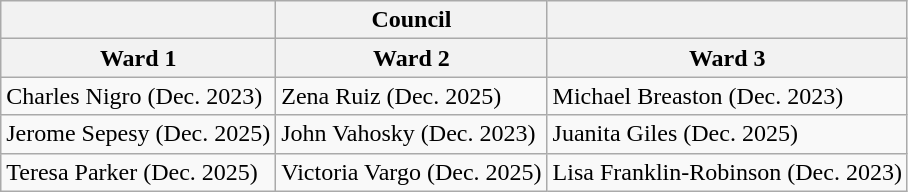<table class="wikitable">
<tr>
<th></th>
<th>Council</th>
<th></th>
</tr>
<tr>
<th>Ward 1</th>
<th>Ward 2</th>
<th>Ward 3</th>
</tr>
<tr>
<td>Charles Nigro (Dec. 2023)</td>
<td>Zena Ruiz (Dec. 2025)</td>
<td>Michael Breaston (Dec. 2023)</td>
</tr>
<tr>
<td>Jerome Sepesy (Dec. 2025)</td>
<td>John Vahosky (Dec. 2023)</td>
<td>Juanita Giles (Dec. 2025)</td>
</tr>
<tr>
<td>Teresa Parker (Dec. 2025)</td>
<td>Victoria Vargo (Dec. 2025)</td>
<td>Lisa Franklin-Robinson (Dec. 2023)</td>
</tr>
</table>
